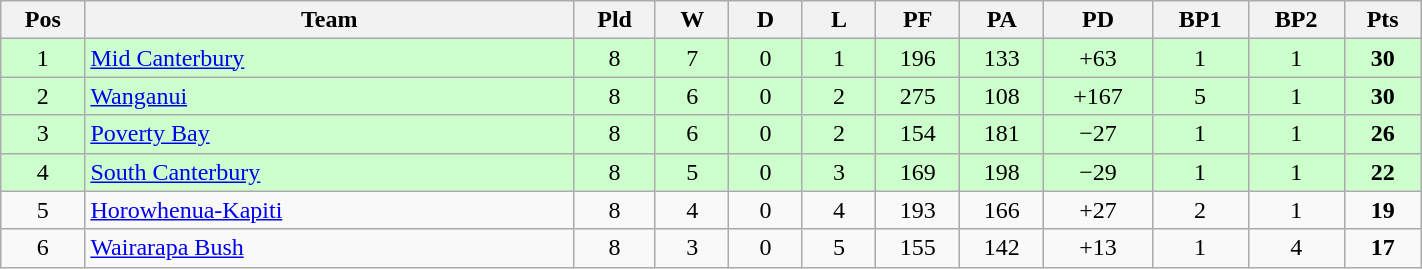<table class="wikitable" style="text-align:center" width=75%>
<tr>
<th width=20 abbr="Position">Pos</th>
<th width=175>Team</th>
<th width=20 abbr="Played">Pld</th>
<th width=20 abbr="Won">W</th>
<th width=20 abbr="Drawn">D</th>
<th width=20 abbr="Lost">L</th>
<th width=20 abbr="Points for">PF</th>
<th width=20 abbr="Points against">PA</th>
<th width=25 abbr="Points difference">PD</th>
<th width=20 abbr="Bonus Points 1">BP1</th>
<th width=20 abbr="Bonus Points 2">BP2</th>
<th width=20 abbr="Points">Pts</th>
</tr>
<tr style="background:#ccffcc">
<td>1</td>
<td style="text-align:left"><a href='#'>Mid Canterbury</a></td>
<td>8</td>
<td>7</td>
<td>0</td>
<td>1</td>
<td>196</td>
<td>133</td>
<td>+63</td>
<td>1</td>
<td>1</td>
<td><strong>30</strong></td>
</tr>
<tr style="background:#ccffcc">
<td>2</td>
<td style="text-align:left"><a href='#'>Wanganui</a></td>
<td>8</td>
<td>6</td>
<td>0</td>
<td>2</td>
<td>275</td>
<td>108</td>
<td>+167</td>
<td>5</td>
<td>1</td>
<td><strong>30</strong></td>
</tr>
<tr style="background:#ccffcc">
<td>3</td>
<td style="text-align:left"><a href='#'>Poverty Bay</a></td>
<td>8</td>
<td>6</td>
<td>0</td>
<td>2</td>
<td>154</td>
<td>181</td>
<td>−27</td>
<td>1</td>
<td>1</td>
<td><strong>26</strong></td>
</tr>
<tr style="background:#ccffcc">
<td>4</td>
<td style="text-align:left"><a href='#'>South Canterbury</a></td>
<td>8</td>
<td>5</td>
<td>0</td>
<td>3</td>
<td>169</td>
<td>198</td>
<td>−29</td>
<td>1</td>
<td>1</td>
<td><strong>22</strong></td>
</tr>
<tr>
<td>5</td>
<td style="text-align:left"><a href='#'>Horowhenua-Kapiti</a></td>
<td>8</td>
<td>4</td>
<td>0</td>
<td>4</td>
<td>193</td>
<td>166</td>
<td>+27</td>
<td>2</td>
<td>1</td>
<td><strong>19</strong></td>
</tr>
<tr>
<td>6</td>
<td style="text-align:left"><a href='#'>Wairarapa Bush</a></td>
<td>8</td>
<td>3</td>
<td>0</td>
<td>5</td>
<td>155</td>
<td>142</td>
<td>+13</td>
<td>1</td>
<td>4</td>
<td><strong>17</strong></td>
</tr>
</table>
